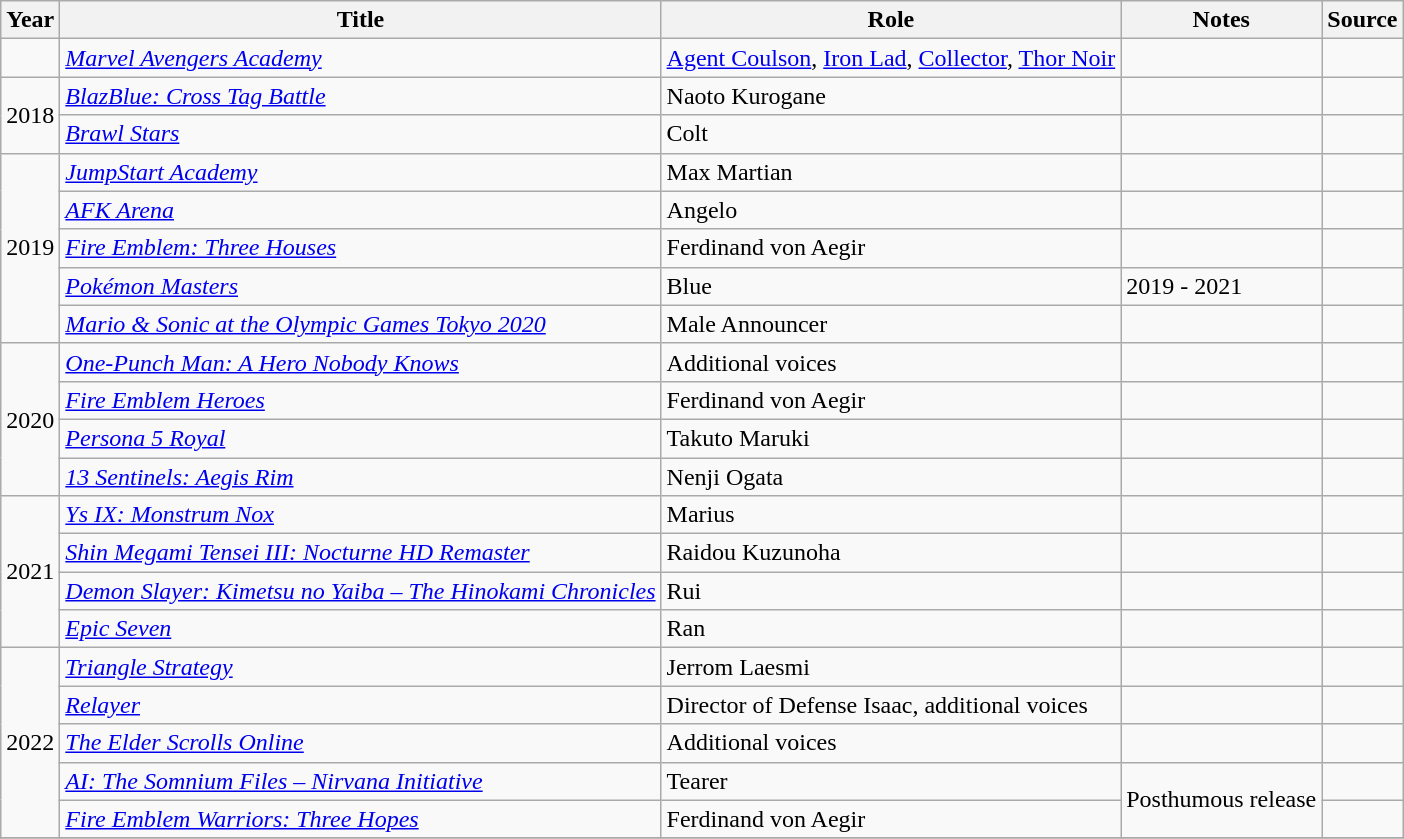<table class="wikitable sortable plainrowheaders">
<tr>
<th>Year</th>
<th>Title</th>
<th>Role</th>
<th class="unsortable">Notes</th>
<th class="unsortable">Source</th>
</tr>
<tr>
<td></td>
<td><em><a href='#'>Marvel Avengers Academy</a></em></td>
<td><a href='#'>Agent Coulson</a>, <a href='#'>Iron Lad</a>, <a href='#'>Collector</a>, <a href='#'>Thor Noir</a></td>
<td></td>
<td></td>
</tr>
<tr>
<td rowspan="2">2018</td>
<td><em><a href='#'>BlazBlue: Cross Tag Battle</a></em></td>
<td>Naoto Kurogane</td>
<td></td>
<td></td>
</tr>
<tr>
<td><em><a href='#'>Brawl Stars</a></em></td>
<td>Colt</td>
<td></td>
<td></td>
</tr>
<tr>
<td rowspan="5">2019</td>
<td><em><a href='#'>JumpStart Academy</a></em></td>
<td>Max Martian</td>
<td></td>
<td></td>
</tr>
<tr>
<td><em><a href='#'>AFK Arena</a></em></td>
<td>Angelo</td>
<td></td>
<td></td>
</tr>
<tr>
<td><em><a href='#'>Fire Emblem: Three Houses</a></em></td>
<td>Ferdinand von Aegir</td>
<td></td>
<td></td>
</tr>
<tr>
<td><em><a href='#'>Pokémon Masters</a></em></td>
<td>Blue</td>
<td>2019 - 2021</td>
<td></td>
</tr>
<tr>
<td><em><a href='#'>Mario & Sonic at the Olympic Games Tokyo 2020</a></em></td>
<td>Male Announcer</td>
<td></td>
<td></td>
</tr>
<tr>
<td rowspan="4">2020</td>
<td><em><a href='#'>One-Punch Man: A Hero Nobody Knows</a></em></td>
<td>Additional voices</td>
<td></td>
<td></td>
</tr>
<tr>
<td><em><a href='#'>Fire Emblem Heroes</a></em></td>
<td>Ferdinand von Aegir</td>
<td></td>
<td></td>
</tr>
<tr>
<td><em><a href='#'>Persona 5 Royal</a></em></td>
<td>Takuto Maruki</td>
<td></td>
<td></td>
</tr>
<tr>
<td><em><a href='#'>13 Sentinels: Aegis Rim</a></em></td>
<td>Nenji Ogata</td>
<td></td>
<td></td>
</tr>
<tr>
<td rowspan="4">2021</td>
<td><em><a href='#'>Ys IX: Monstrum Nox</a></em></td>
<td>Marius</td>
<td></td>
<td></td>
</tr>
<tr>
<td><em><a href='#'>Shin Megami Tensei III: Nocturne HD Remaster</a></em></td>
<td>Raidou Kuzunoha</td>
<td></td>
<td></td>
</tr>
<tr>
<td><em><a href='#'>Demon Slayer: Kimetsu no Yaiba – The Hinokami Chronicles</a></em></td>
<td>Rui</td>
<td></td>
<td></td>
</tr>
<tr>
<td><em><a href='#'>Epic Seven</a></em></td>
<td>Ran</td>
<td></td>
<td></td>
</tr>
<tr>
<td rowspan="5">2022</td>
<td><em><a href='#'>Triangle Strategy</a></em></td>
<td>Jerrom Laesmi</td>
<td></td>
<td></td>
</tr>
<tr>
<td><em><a href='#'>Relayer</a></em></td>
<td>Director of Defense Isaac, additional voices</td>
<td></td>
<td></td>
</tr>
<tr>
<td><em><a href='#'>The Elder Scrolls Online</a></em></td>
<td>Additional voices</td>
<td></td>
<td></td>
</tr>
<tr>
<td><em><a href='#'>AI: The Somnium Files – Nirvana Initiative</a></em></td>
<td>Tearer</td>
<td rowspan="2">Posthumous release</td>
<td></td>
</tr>
<tr>
<td><em><a href='#'>Fire Emblem Warriors: Three Hopes</a></em></td>
<td>Ferdinand von Aegir</td>
<td></td>
</tr>
<tr>
</tr>
</table>
